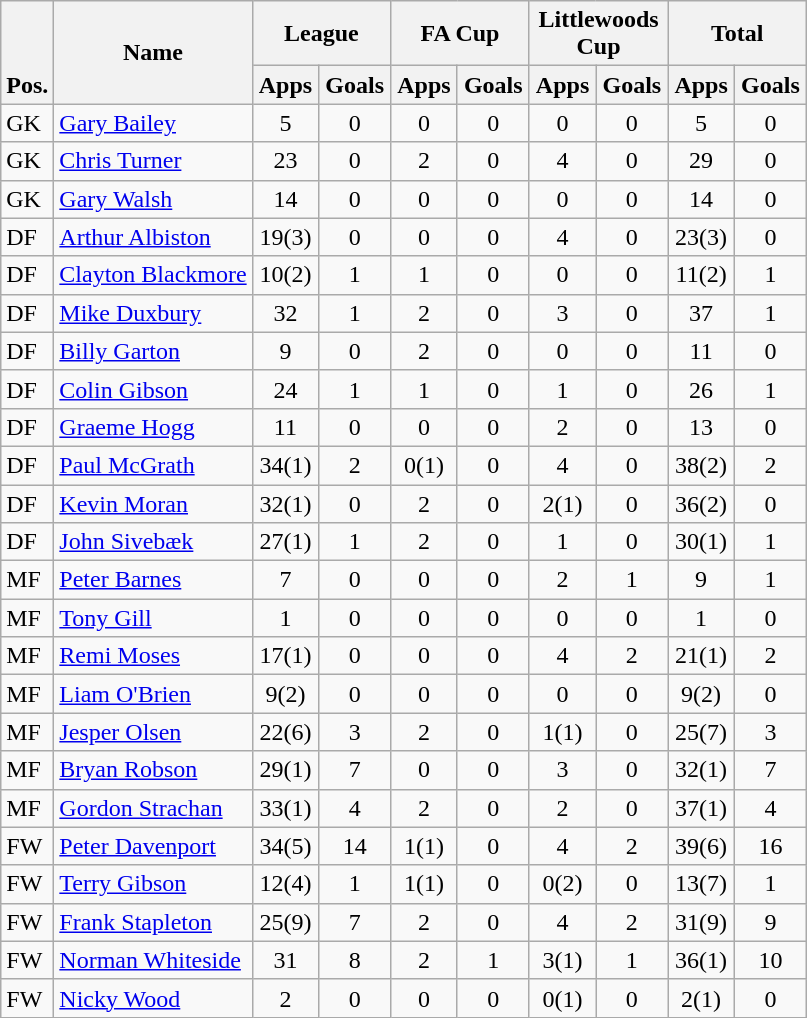<table class="wikitable" style="text-align:center">
<tr>
<th rowspan="2" valign="bottom">Pos.</th>
<th rowspan="2">Name</th>
<th colspan="2" width="85">League</th>
<th colspan="2" width="85">FA Cup</th>
<th colspan="2" width="85">Littlewoods Cup</th>
<th colspan="2" width="85">Total</th>
</tr>
<tr>
<th>Apps</th>
<th>Goals</th>
<th>Apps</th>
<th>Goals</th>
<th>Apps</th>
<th>Goals</th>
<th>Apps</th>
<th>Goals</th>
</tr>
<tr>
<td align="left">GK</td>
<td align="left"> <a href='#'>Gary Bailey</a></td>
<td>5</td>
<td>0</td>
<td>0</td>
<td>0</td>
<td>0</td>
<td>0</td>
<td>5</td>
<td>0</td>
</tr>
<tr>
<td align="left">GK</td>
<td align="left"> <a href='#'>Chris Turner</a></td>
<td>23</td>
<td>0</td>
<td>2</td>
<td>0</td>
<td>4</td>
<td>0</td>
<td>29</td>
<td>0</td>
</tr>
<tr>
<td align="left">GK</td>
<td align="left"> <a href='#'>Gary Walsh</a></td>
<td>14</td>
<td>0</td>
<td>0</td>
<td>0</td>
<td>0</td>
<td>0</td>
<td>14</td>
<td>0</td>
</tr>
<tr>
<td align="left">DF</td>
<td align="left"> <a href='#'>Arthur Albiston</a></td>
<td>19(3)</td>
<td>0</td>
<td>0</td>
<td>0</td>
<td>4</td>
<td>0</td>
<td>23(3)</td>
<td>0</td>
</tr>
<tr>
<td align="left">DF</td>
<td align="left"> <a href='#'>Clayton Blackmore</a></td>
<td>10(2)</td>
<td>1</td>
<td>1</td>
<td>0</td>
<td>0</td>
<td>0</td>
<td>11(2)</td>
<td>1</td>
</tr>
<tr>
<td align="left">DF</td>
<td align="left"> <a href='#'>Mike Duxbury</a></td>
<td>32</td>
<td>1</td>
<td>2</td>
<td>0</td>
<td>3</td>
<td>0</td>
<td>37</td>
<td>1</td>
</tr>
<tr>
<td align="left">DF</td>
<td align="left"> <a href='#'>Billy Garton</a></td>
<td>9</td>
<td>0</td>
<td>2</td>
<td>0</td>
<td>0</td>
<td>0</td>
<td>11</td>
<td>0</td>
</tr>
<tr>
<td align="left">DF</td>
<td align="left"> <a href='#'>Colin Gibson</a></td>
<td>24</td>
<td>1</td>
<td>1</td>
<td>0</td>
<td>1</td>
<td>0</td>
<td>26</td>
<td>1</td>
</tr>
<tr>
<td align="left">DF</td>
<td align="left"> <a href='#'>Graeme Hogg</a></td>
<td>11</td>
<td>0</td>
<td>0</td>
<td>0</td>
<td>2</td>
<td>0</td>
<td>13</td>
<td>0</td>
</tr>
<tr>
<td align="left">DF</td>
<td align="left"> <a href='#'>Paul McGrath</a></td>
<td>34(1)</td>
<td>2</td>
<td>0(1)</td>
<td>0</td>
<td>4</td>
<td>0</td>
<td>38(2)</td>
<td>2</td>
</tr>
<tr>
<td align="left">DF</td>
<td align="left"> <a href='#'>Kevin Moran</a></td>
<td>32(1)</td>
<td>0</td>
<td>2</td>
<td>0</td>
<td>2(1)</td>
<td>0</td>
<td>36(2)</td>
<td>0</td>
</tr>
<tr>
<td align="left">DF</td>
<td align="left"> <a href='#'>John Sivebæk</a></td>
<td>27(1)</td>
<td>1</td>
<td>2</td>
<td>0</td>
<td>1</td>
<td>0</td>
<td>30(1)</td>
<td>1</td>
</tr>
<tr>
<td align="left">MF</td>
<td align="left"> <a href='#'>Peter Barnes</a></td>
<td>7</td>
<td>0</td>
<td>0</td>
<td>0</td>
<td>2</td>
<td>1</td>
<td>9</td>
<td>1</td>
</tr>
<tr>
<td align="left">MF</td>
<td align="left"> <a href='#'>Tony Gill</a></td>
<td>1</td>
<td>0</td>
<td>0</td>
<td>0</td>
<td>0</td>
<td>0</td>
<td>1</td>
<td>0</td>
</tr>
<tr>
<td align="left">MF</td>
<td align="left"> <a href='#'>Remi Moses</a></td>
<td>17(1)</td>
<td>0</td>
<td>0</td>
<td>0</td>
<td>4</td>
<td>2</td>
<td>21(1)</td>
<td>2</td>
</tr>
<tr>
<td align="left">MF</td>
<td align="left"> <a href='#'>Liam O'Brien</a></td>
<td>9(2)</td>
<td>0</td>
<td>0</td>
<td>0</td>
<td>0</td>
<td>0</td>
<td>9(2)</td>
<td>0</td>
</tr>
<tr>
<td align="left">MF</td>
<td align="left"> <a href='#'>Jesper Olsen</a></td>
<td>22(6)</td>
<td>3</td>
<td>2</td>
<td>0</td>
<td>1(1)</td>
<td>0</td>
<td>25(7)</td>
<td>3</td>
</tr>
<tr>
<td align="left">MF</td>
<td align="left"> <a href='#'>Bryan Robson</a></td>
<td>29(1)</td>
<td>7</td>
<td>0</td>
<td>0</td>
<td>3</td>
<td>0</td>
<td>32(1)</td>
<td>7</td>
</tr>
<tr>
<td align="left">MF</td>
<td align="left"> <a href='#'>Gordon Strachan</a></td>
<td>33(1)</td>
<td>4</td>
<td>2</td>
<td>0</td>
<td>2</td>
<td>0</td>
<td>37(1)</td>
<td>4</td>
</tr>
<tr>
<td align="left">FW</td>
<td align="left"> <a href='#'>Peter Davenport</a></td>
<td>34(5)</td>
<td>14</td>
<td>1(1)</td>
<td>0</td>
<td>4</td>
<td>2</td>
<td>39(6)</td>
<td>16</td>
</tr>
<tr>
<td align="left">FW</td>
<td align="left"> <a href='#'>Terry Gibson</a></td>
<td>12(4)</td>
<td>1</td>
<td>1(1)</td>
<td>0</td>
<td>0(2)</td>
<td>0</td>
<td>13(7)</td>
<td>1</td>
</tr>
<tr>
<td align="left">FW</td>
<td align="left"> <a href='#'>Frank Stapleton</a></td>
<td>25(9)</td>
<td>7</td>
<td>2</td>
<td>0</td>
<td>4</td>
<td>2</td>
<td>31(9)</td>
<td>9</td>
</tr>
<tr>
<td align="left">FW</td>
<td align="left"> <a href='#'>Norman Whiteside</a></td>
<td>31</td>
<td>8</td>
<td>2</td>
<td>1</td>
<td>3(1)</td>
<td>1</td>
<td>36(1)</td>
<td>10</td>
</tr>
<tr>
<td align="left">FW</td>
<td align="left"> <a href='#'>Nicky Wood</a></td>
<td>2</td>
<td>0</td>
<td>0</td>
<td>0</td>
<td>0(1)</td>
<td>0</td>
<td>2(1)</td>
<td>0</td>
</tr>
</table>
